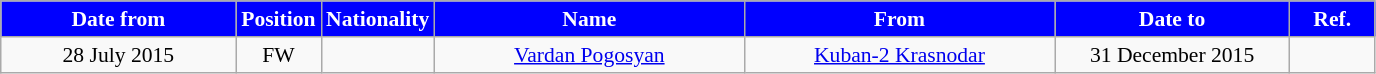<table class="wikitable"  style="text-align:center; font-size:90%; ">
<tr>
<th style="background:#0000FF; color:white; width:150px;">Date from</th>
<th style="background:#0000FF; color:white; width:50px;">Position</th>
<th style="background:#0000FF; color:white; width:50px;">Nationality</th>
<th style="background:#0000FF; color:white; width:200px;">Name</th>
<th style="background:#0000FF; color:white; width:200px;">From</th>
<th style="background:#0000FF; color:white; width:150px;">Date to</th>
<th style="background:#0000FF; color:white; width:50px;">Ref.</th>
</tr>
<tr>
<td>28 July 2015</td>
<td>FW</td>
<td></td>
<td><a href='#'>Vardan Pogosyan</a></td>
<td><a href='#'>Kuban-2 Krasnodar</a></td>
<td>31 December 2015</td>
<td></td>
</tr>
</table>
